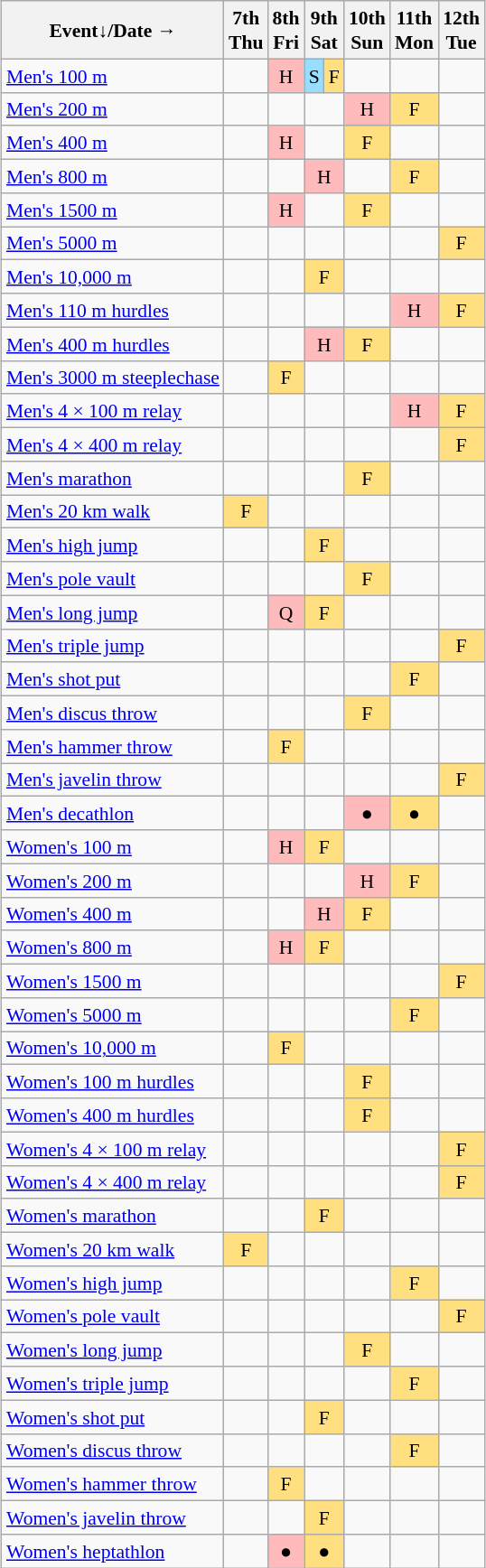<table class="wikitable" style="margin:0.5em auto; font-size:90%; line-height:1.25em; text-align:center;">
<tr>
<th>Event↓/Date →</th>
<th>7th<br>Thu</th>
<th>8th<br>Fri</th>
<th colspan=2>9th<br>Sat</th>
<th>10th<br>Sun</th>
<th>11th<br>Mon</th>
<th>12th<br>Tue</th>
</tr>
<tr>
<td align="left"><a href='#'>Men's 100 m</a></td>
<td></td>
<td bgcolor="#FFBBBB">H</td>
<td bgcolor="#97DEFF">S</td>
<td bgcolor="#FFDF80">F</td>
<td></td>
<td></td>
<td></td>
</tr>
<tr>
<td align="left"><a href='#'>Men's 200 m</a></td>
<td></td>
<td></td>
<td colspan=2></td>
<td bgcolor="#FFBBBB">H</td>
<td bgcolor="#FFDF80">F</td>
<td></td>
</tr>
<tr>
<td align="left"><a href='#'>Men's 400 m</a></td>
<td></td>
<td bgcolor="#FFBBBB">H</td>
<td colspan=2></td>
<td bgcolor="#FFDF80">F</td>
<td></td>
<td></td>
</tr>
<tr>
<td align="left"><a href='#'>Men's 800 m</a></td>
<td></td>
<td></td>
<td colspan=2 bgcolor="#FFBBBB">H</td>
<td></td>
<td bgcolor="#FFDF80">F</td>
<td></td>
</tr>
<tr>
<td align="left"><a href='#'>Men's 1500 m</a></td>
<td></td>
<td bgcolor="#FFBBBB">H</td>
<td colspan=2></td>
<td bgcolor="#FFDF80">F</td>
<td></td>
<td></td>
</tr>
<tr>
<td align="left"><a href='#'>Men's 5000 m</a></td>
<td></td>
<td></td>
<td colspan=2></td>
<td></td>
<td></td>
<td bgcolor="#FFDF80">F</td>
</tr>
<tr>
<td align="left"><a href='#'>Men's 10,000 m</a></td>
<td></td>
<td></td>
<td colspan=2 bgcolor="#FFDF80">F</td>
<td></td>
<td></td>
<td></td>
</tr>
<tr>
<td align="left"><a href='#'>Men's 110 m hurdles</a></td>
<td></td>
<td></td>
<td colspan=2></td>
<td></td>
<td bgcolor="#FFBBBB">H</td>
<td bgcolor="#FFDF80">F</td>
</tr>
<tr>
<td align="left"><a href='#'>Men's 400 m hurdles</a></td>
<td></td>
<td></td>
<td colspan=2 bgcolor="#FFBBBB">H</td>
<td bgcolor="#FFDF80">F</td>
<td></td>
<td></td>
</tr>
<tr>
<td align="left"><a href='#'>Men's 3000 m steeplechase</a></td>
<td></td>
<td bgcolor="#FFDF80">F</td>
<td colspan=2></td>
<td></td>
<td></td>
<td></td>
</tr>
<tr>
<td align="left"><a href='#'>Men's 4 × 100 m relay</a></td>
<td></td>
<td></td>
<td colspan=2></td>
<td></td>
<td bgcolor="#FFBBBB">H</td>
<td bgcolor="#FFDF80">F</td>
</tr>
<tr>
<td align="left"><a href='#'>Men's 4 × 400 m relay</a></td>
<td></td>
<td></td>
<td colspan=2></td>
<td></td>
<td></td>
<td bgcolor="#FFDF80">F</td>
</tr>
<tr>
<td align="left"><a href='#'>Men's marathon</a></td>
<td></td>
<td></td>
<td colspan=2></td>
<td bgcolor="#FFDF80">F</td>
<td></td>
<td></td>
</tr>
<tr>
<td align="left"><a href='#'>Men's 20 km walk</a></td>
<td bgcolor="#FFDF80">F</td>
<td></td>
<td colspan=2></td>
<td></td>
<td></td>
<td></td>
</tr>
<tr>
<td align="left"><a href='#'>Men's high jump</a></td>
<td></td>
<td></td>
<td colspan=2 bgcolor="#FFDF80">F</td>
<td></td>
<td></td>
<td></td>
</tr>
<tr>
<td align="left"><a href='#'>Men's pole vault</a></td>
<td></td>
<td></td>
<td colspan=2></td>
<td bgcolor="#FFDF80">F</td>
<td></td>
<td></td>
</tr>
<tr>
<td align="left"><a href='#'>Men's long jump</a></td>
<td></td>
<td bgcolor="#FFBBBB">Q</td>
<td colspan=2 bgcolor="#FFDF80">F</td>
<td></td>
<td></td>
<td></td>
</tr>
<tr>
<td align="left"><a href='#'>Men's triple jump</a></td>
<td></td>
<td></td>
<td colspan=2></td>
<td></td>
<td></td>
<td bgcolor="#FFDF80">F</td>
</tr>
<tr>
<td align="left"><a href='#'>Men's shot put</a></td>
<td></td>
<td></td>
<td colspan=2></td>
<td></td>
<td bgcolor="#FFDF80">F</td>
<td></td>
</tr>
<tr>
<td align="left"><a href='#'>Men's discus throw</a></td>
<td></td>
<td></td>
<td colspan=2></td>
<td bgcolor="#FFDF80">F</td>
<td></td>
<td></td>
</tr>
<tr>
<td align="left"><a href='#'>Men's hammer throw</a></td>
<td></td>
<td bgcolor="#FFDF80">F</td>
<td colspan=2></td>
<td></td>
<td></td>
<td></td>
</tr>
<tr>
<td align="left"><a href='#'>Men's javelin throw</a></td>
<td></td>
<td></td>
<td colspan=2></td>
<td></td>
<td></td>
<td bgcolor="#FFDF80">F</td>
</tr>
<tr>
<td align="left"><a href='#'>Men's decathlon</a></td>
<td></td>
<td></td>
<td colspan=2></td>
<td bgcolor="#FFBBBB">●</td>
<td bgcolor="#FFDF80">●</td>
<td></td>
</tr>
<tr>
<td align="left"><a href='#'>Women's 100 m</a></td>
<td></td>
<td bgcolor="#FFBBBB">H</td>
<td colspan=2 bgcolor="#FFDF80">F</td>
<td></td>
<td></td>
<td></td>
</tr>
<tr>
<td align="left"><a href='#'>Women's 200 m</a></td>
<td></td>
<td></td>
<td colspan=2></td>
<td bgcolor="#FFBBBB">H</td>
<td bgcolor="#FFDF80">F</td>
<td></td>
</tr>
<tr>
<td align="left"><a href='#'>Women's 400 m</a></td>
<td></td>
<td></td>
<td colspan=2 bgcolor="#FFBBBB">H</td>
<td bgcolor="#FFDF80">F</td>
<td></td>
<td></td>
</tr>
<tr>
<td align="left"><a href='#'>Women's 800 m</a></td>
<td></td>
<td bgcolor="#FFBBBB">H</td>
<td colspan=2 bgcolor="#FFDF80">F</td>
<td></td>
<td></td>
<td></td>
</tr>
<tr>
<td align="left"><a href='#'>Women's 1500 m</a></td>
<td></td>
<td></td>
<td colspan=2></td>
<td></td>
<td></td>
<td bgcolor="#FFDF80">F</td>
</tr>
<tr>
<td align="left"><a href='#'>Women's 5000 m</a></td>
<td></td>
<td></td>
<td colspan=2></td>
<td></td>
<td bgcolor="#FFDF80">F</td>
<td></td>
</tr>
<tr>
<td align="left"><a href='#'>Women's 10,000 m</a></td>
<td></td>
<td bgcolor="#FFDF80">F</td>
<td colspan=2></td>
<td></td>
<td></td>
<td></td>
</tr>
<tr>
<td align="left"><a href='#'>Women's 100 m hurdles</a></td>
<td></td>
<td></td>
<td colspan=2></td>
<td bgcolor="#FFDF80">F</td>
<td></td>
<td></td>
</tr>
<tr>
<td align="left"><a href='#'>Women's 400 m hurdles</a></td>
<td></td>
<td></td>
<td colspan=2></td>
<td bgcolor="#FFDF80">F</td>
<td></td>
<td></td>
</tr>
<tr>
<td align="left"><a href='#'>Women's 4 × 100 m relay</a></td>
<td></td>
<td></td>
<td colspan=2></td>
<td></td>
<td></td>
<td bgcolor="#FFDF80">F</td>
</tr>
<tr>
<td align="left"><a href='#'>Women's 4 × 400 m relay</a></td>
<td></td>
<td></td>
<td colspan=2></td>
<td></td>
<td></td>
<td bgcolor="#FFDF80">F</td>
</tr>
<tr>
<td align="left"><a href='#'>Women's marathon</a></td>
<td></td>
<td></td>
<td colspan=2 bgcolor="#FFDF80">F</td>
<td></td>
<td></td>
<td></td>
</tr>
<tr>
<td align="left"><a href='#'>Women's 20 km walk</a></td>
<td bgcolor="#FFDF80">F</td>
<td></td>
<td colspan=2></td>
<td></td>
<td></td>
<td></td>
</tr>
<tr>
<td align="left"><a href='#'>Women's high jump</a></td>
<td></td>
<td></td>
<td colspan=2></td>
<td></td>
<td bgcolor="#FFDF80">F</td>
<td></td>
</tr>
<tr>
<td align="left"><a href='#'>Women's pole vault</a></td>
<td></td>
<td></td>
<td colspan=2></td>
<td></td>
<td></td>
<td bgcolor="#FFDF80">F</td>
</tr>
<tr>
<td align="left"><a href='#'>Women's long jump</a></td>
<td></td>
<td></td>
<td colspan=2></td>
<td bgcolor="#FFDF80">F</td>
<td></td>
<td></td>
</tr>
<tr>
<td align="left"><a href='#'>Women's triple jump</a></td>
<td></td>
<td></td>
<td colspan=2></td>
<td></td>
<td bgcolor="#FFDF80">F</td>
<td></td>
</tr>
<tr>
<td align="left"><a href='#'>Women's shot put</a></td>
<td></td>
<td></td>
<td colspan=2 bgcolor="#FFDF80">F</td>
<td></td>
<td></td>
<td></td>
</tr>
<tr>
<td align="left"><a href='#'>Women's discus throw</a></td>
<td></td>
<td></td>
<td colspan=2></td>
<td></td>
<td bgcolor="#FFDF80">F</td>
<td></td>
</tr>
<tr>
<td align="left"><a href='#'>Women's hammer throw</a></td>
<td></td>
<td bgcolor="#FFDF80">F</td>
<td colspan=2></td>
<td></td>
<td></td>
<td></td>
</tr>
<tr>
<td align="left"><a href='#'>Women's javelin throw</a></td>
<td></td>
<td></td>
<td colspan=2 bgcolor="#FFDF80">F</td>
<td></td>
<td></td>
<td></td>
</tr>
<tr>
<td align="left"><a href='#'>Women's heptathlon</a></td>
<td></td>
<td bgcolor="#FFBBBB">●</td>
<td colspan=2 bgcolor="#FFDF80">●</td>
<td></td>
<td></td>
<td></td>
</tr>
</table>
